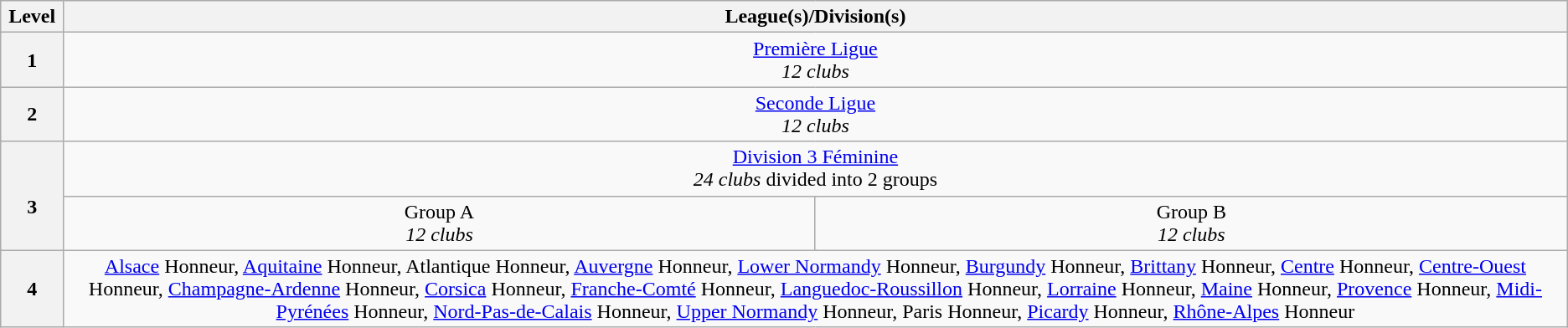<table class="wikitable" style="text-align:center">
<tr>
<th>Level</th>
<th colspan="4">League(s)/Division(s)</th>
</tr>
<tr>
<th>1</th>
<td colspan="4"><a href='#'>Première Ligue</a><br><em>12 clubs</em></td>
</tr>
<tr>
<th>2</th>
<td colspan="4"><a href='#'>Seconde Ligue</a><br><em>12 clubs</em></td>
</tr>
<tr>
<th ! colspan="1" rowspan="2" width="4%"><br>3</th>
<td colspan="12" width="96%"><a href='#'>Division 3 Féminine</a><br><em>24 clubs</em> divided into 2 groups</td>
</tr>
<tr>
<td colspan="3" align="center">Group A<br><em>12 clubs</em></td>
<td colspan="3" align="center">Group B<br><em>12 clubs</em></td>
</tr>
<tr>
<th>4</th>
<td colspan="4"><a href='#'>Alsace</a> Honneur, <a href='#'>Aquitaine</a> Honneur, Atlantique Honneur, <a href='#'>Auvergne</a> Honneur, <a href='#'>Lower Normandy</a> Honneur, <a href='#'>Burgundy</a> Honneur, <a href='#'>Brittany</a> Honneur, <a href='#'>Centre</a> Honneur, <a href='#'>Centre-Ouest</a> Honneur, <a href='#'>Champagne-Ardenne</a> Honneur, <a href='#'>Corsica</a> Honneur, <a href='#'>Franche-Comté</a> Honneur, <a href='#'>Languedoc-Roussillon</a> Honneur, <a href='#'>Lorraine</a> Honneur, <a href='#'>Maine</a> Honneur, <a href='#'>Provence</a> Honneur, <a href='#'>Midi-Pyrénées</a> Honneur, <a href='#'>Nord-Pas-de-Calais</a> Honneur, <a href='#'>Upper Normandy</a> Honneur, Paris Honneur, <a href='#'>Picardy</a> Honneur, <a href='#'>Rhône-Alpes</a> Honneur</td>
</tr>
</table>
